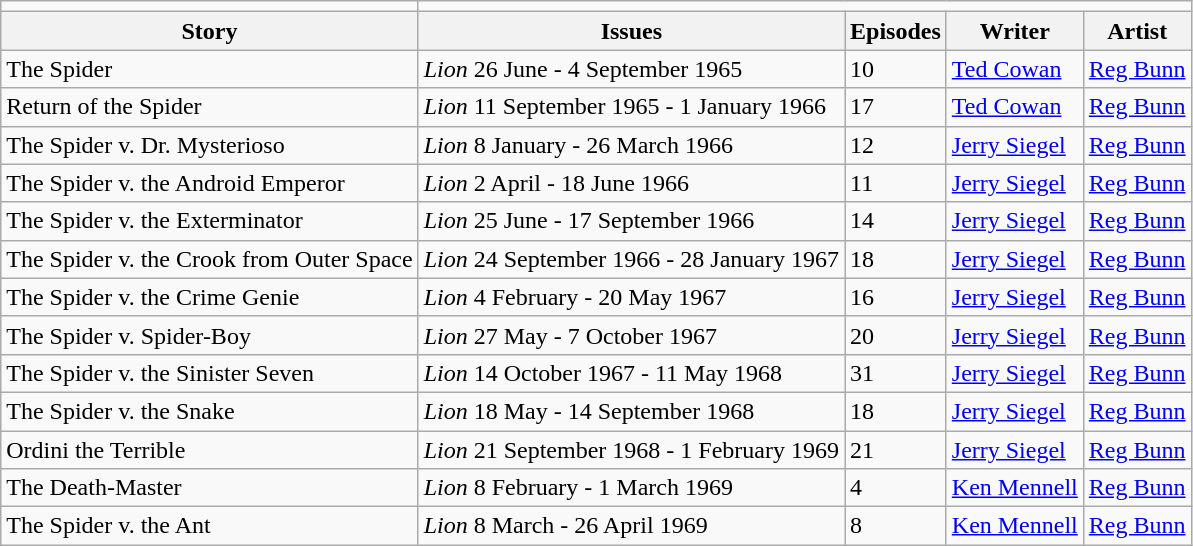<table class="wikitable mw-collapsible mw-collapsed">
<tr>
<td></td>
</tr>
<tr>
<th>Story</th>
<th>Issues</th>
<th>Episodes</th>
<th>Writer</th>
<th>Artist</th>
</tr>
<tr>
<td>The Spider</td>
<td><em>Lion</em> 26 June - 4 September 1965</td>
<td>10</td>
<td><a href='#'>Ted Cowan</a></td>
<td><a href='#'>Reg Bunn</a></td>
</tr>
<tr>
<td>Return of the Spider</td>
<td><em>Lion</em> 11 September 1965 - 1 January 1966</td>
<td>17</td>
<td><a href='#'>Ted Cowan</a></td>
<td><a href='#'>Reg Bunn</a></td>
</tr>
<tr>
<td>The Spider v. Dr. Mysterioso</td>
<td><em>Lion</em> 8 January - 26 March 1966</td>
<td>12</td>
<td><a href='#'>Jerry Siegel</a></td>
<td><a href='#'>Reg Bunn</a></td>
</tr>
<tr>
<td>The Spider v. the Android Emperor</td>
<td><em>Lion</em> 2 April - 18 June 1966</td>
<td>11</td>
<td><a href='#'>Jerry Siegel</a></td>
<td><a href='#'>Reg Bunn</a></td>
</tr>
<tr>
<td>The Spider v. the Exterminator</td>
<td><em>Lion</em> 25 June - 17 September 1966</td>
<td>14</td>
<td><a href='#'>Jerry Siegel</a></td>
<td><a href='#'>Reg Bunn</a></td>
</tr>
<tr>
<td>The Spider v. the Crook from Outer Space</td>
<td><em>Lion</em> 24 September 1966 - 28 January 1967</td>
<td>18</td>
<td><a href='#'>Jerry Siegel</a></td>
<td><a href='#'>Reg Bunn</a></td>
</tr>
<tr>
<td>The Spider v. the Crime Genie</td>
<td><em>Lion</em> 4 February - 20 May 1967</td>
<td>16</td>
<td><a href='#'>Jerry Siegel</a></td>
<td><a href='#'>Reg Bunn</a></td>
</tr>
<tr>
<td>The Spider v. Spider-Boy</td>
<td><em>Lion</em> 27 May - 7 October 1967</td>
<td>20</td>
<td><a href='#'>Jerry Siegel</a></td>
<td><a href='#'>Reg Bunn</a></td>
</tr>
<tr>
<td>The Spider v. the Sinister Seven</td>
<td><em>Lion</em> 14 October 1967 - 11 May 1968</td>
<td>31</td>
<td><a href='#'>Jerry Siegel</a></td>
<td><a href='#'>Reg Bunn</a></td>
</tr>
<tr>
<td>The Spider v. the Snake</td>
<td><em>Lion</em> 18 May - 14 September 1968</td>
<td>18</td>
<td><a href='#'>Jerry Siegel</a></td>
<td><a href='#'>Reg Bunn</a></td>
</tr>
<tr>
<td>Ordini the Terrible</td>
<td><em>Lion</em> 21 September 1968 - 1 February 1969</td>
<td>21</td>
<td><a href='#'>Jerry Siegel</a></td>
<td><a href='#'>Reg Bunn</a></td>
</tr>
<tr>
<td>The Death-Master</td>
<td><em>Lion</em> 8 February - 1 March 1969</td>
<td>4</td>
<td><a href='#'>Ken Mennell</a></td>
<td><a href='#'>Reg Bunn</a></td>
</tr>
<tr>
<td>The Spider v. the Ant</td>
<td><em>Lion</em> 8 March - 26 April 1969</td>
<td>8</td>
<td><a href='#'>Ken Mennell</a></td>
<td><a href='#'>Reg Bunn</a></td>
</tr>
</table>
